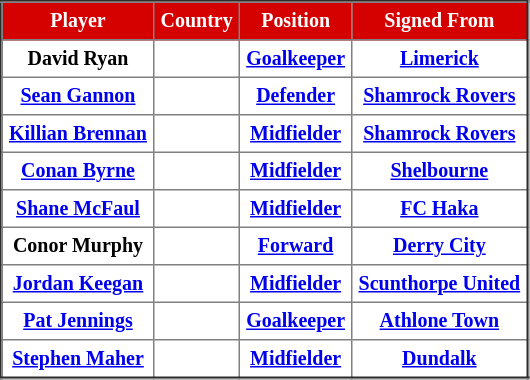<table border="2" cellpadding="4" style="border-collapse:collapse; text-align:center; font-size:smaller;">
<tr style="background:#d50000; color:white">
<th>Player</th>
<th>Country</th>
<th>Position</th>
<th>Signed From</th>
</tr>
<tr bgcolor="">
<th>David Ryan</th>
<th></th>
<th><a href='#'>Goalkeeper</a></th>
<th> <a href='#'>Limerick</a></th>
</tr>
<tr bgcolor="">
<th><a href='#'>Sean Gannon</a></th>
<th></th>
<th><a href='#'>Defender</a></th>
<th> <a href='#'>Shamrock Rovers</a></th>
</tr>
<tr bgcolor="">
<th><a href='#'>Killian Brennan</a></th>
<th></th>
<th><a href='#'>Midfielder</a></th>
<th> <a href='#'>Shamrock Rovers</a></th>
</tr>
<tr bgcolor="">
<th><a href='#'>Conan Byrne</a></th>
<th></th>
<th><a href='#'>Midfielder</a></th>
<th> <a href='#'>Shelbourne</a></th>
</tr>
<tr bgcolor="">
<th><a href='#'>Shane McFaul</a></th>
<th></th>
<th><a href='#'>Midfielder</a></th>
<th> <a href='#'>FC Haka</a></th>
</tr>
<tr bgcolor="">
<th>Conor Murphy</th>
<th></th>
<th><a href='#'>Forward</a></th>
<th> <a href='#'>Derry City</a></th>
</tr>
<tr bgcolor="">
<th><a href='#'>Jordan Keegan</a></th>
<th></th>
<th><a href='#'>Midfielder</a></th>
<th> <a href='#'>Scunthorpe United</a></th>
</tr>
<tr bgcolor="">
<th><a href='#'>Pat Jennings</a></th>
<th></th>
<th><a href='#'>Goalkeeper</a></th>
<th> <a href='#'>Athlone Town</a></th>
</tr>
<tr bgcolor="">
<th><a href='#'>Stephen Maher</a></th>
<th></th>
<th><a href='#'>Midfielder</a></th>
<th> <a href='#'>Dundalk</a></th>
</tr>
</table>
